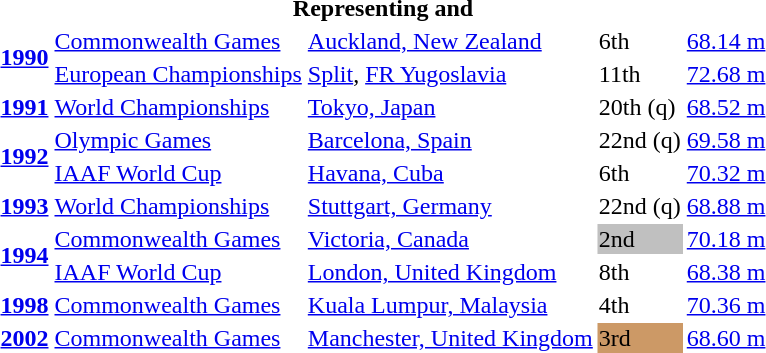<table>
<tr>
<th colspan="5">Representing  and </th>
</tr>
<tr>
<td rowspan=2><strong><a href='#'>1990</a></strong></td>
<td><a href='#'>Commonwealth Games</a></td>
<td><a href='#'>Auckland, New Zealand</a></td>
<td>6th</td>
<td><a href='#'>68.14 m</a></td>
</tr>
<tr>
<td><a href='#'>European Championships</a></td>
<td><a href='#'>Split</a>, <a href='#'>FR Yugoslavia</a></td>
<td>11th</td>
<td><a href='#'>72.68 m</a></td>
</tr>
<tr>
<td><strong><a href='#'>1991</a></strong></td>
<td><a href='#'>World Championships</a></td>
<td><a href='#'>Tokyo, Japan</a></td>
<td>20th (q)</td>
<td><a href='#'>68.52 m</a></td>
</tr>
<tr>
<td rowspan=2><strong><a href='#'>1992</a></strong></td>
<td><a href='#'>Olympic Games</a></td>
<td><a href='#'>Barcelona, Spain</a></td>
<td>22nd (q)</td>
<td><a href='#'>69.58 m</a></td>
</tr>
<tr>
<td><a href='#'>IAAF World Cup</a></td>
<td><a href='#'>Havana, Cuba</a></td>
<td>6th</td>
<td><a href='#'>70.32 m</a></td>
</tr>
<tr>
<td><strong><a href='#'>1993</a></strong></td>
<td><a href='#'>World Championships</a></td>
<td><a href='#'>Stuttgart, Germany</a></td>
<td>22nd (q)</td>
<td><a href='#'>68.88 m</a></td>
</tr>
<tr>
<td rowspan=2><strong><a href='#'>1994</a></strong></td>
<td><a href='#'>Commonwealth Games</a></td>
<td><a href='#'>Victoria, Canada</a></td>
<td bgcolor="silver">2nd</td>
<td><a href='#'>70.18 m</a></td>
</tr>
<tr>
<td><a href='#'>IAAF World Cup</a></td>
<td><a href='#'>London, United Kingdom</a></td>
<td>8th</td>
<td><a href='#'>68.38 m</a></td>
</tr>
<tr>
<td><strong><a href='#'>1998</a></strong></td>
<td><a href='#'>Commonwealth Games</a></td>
<td><a href='#'>Kuala Lumpur, Malaysia</a></td>
<td>4th</td>
<td><a href='#'>70.36 m</a></td>
</tr>
<tr>
<td><strong><a href='#'>2002</a></strong></td>
<td><a href='#'>Commonwealth Games</a></td>
<td><a href='#'>Manchester, United Kingdom</a></td>
<td bgcolor="cc9966">3rd</td>
<td><a href='#'>68.60 m</a></td>
</tr>
</table>
